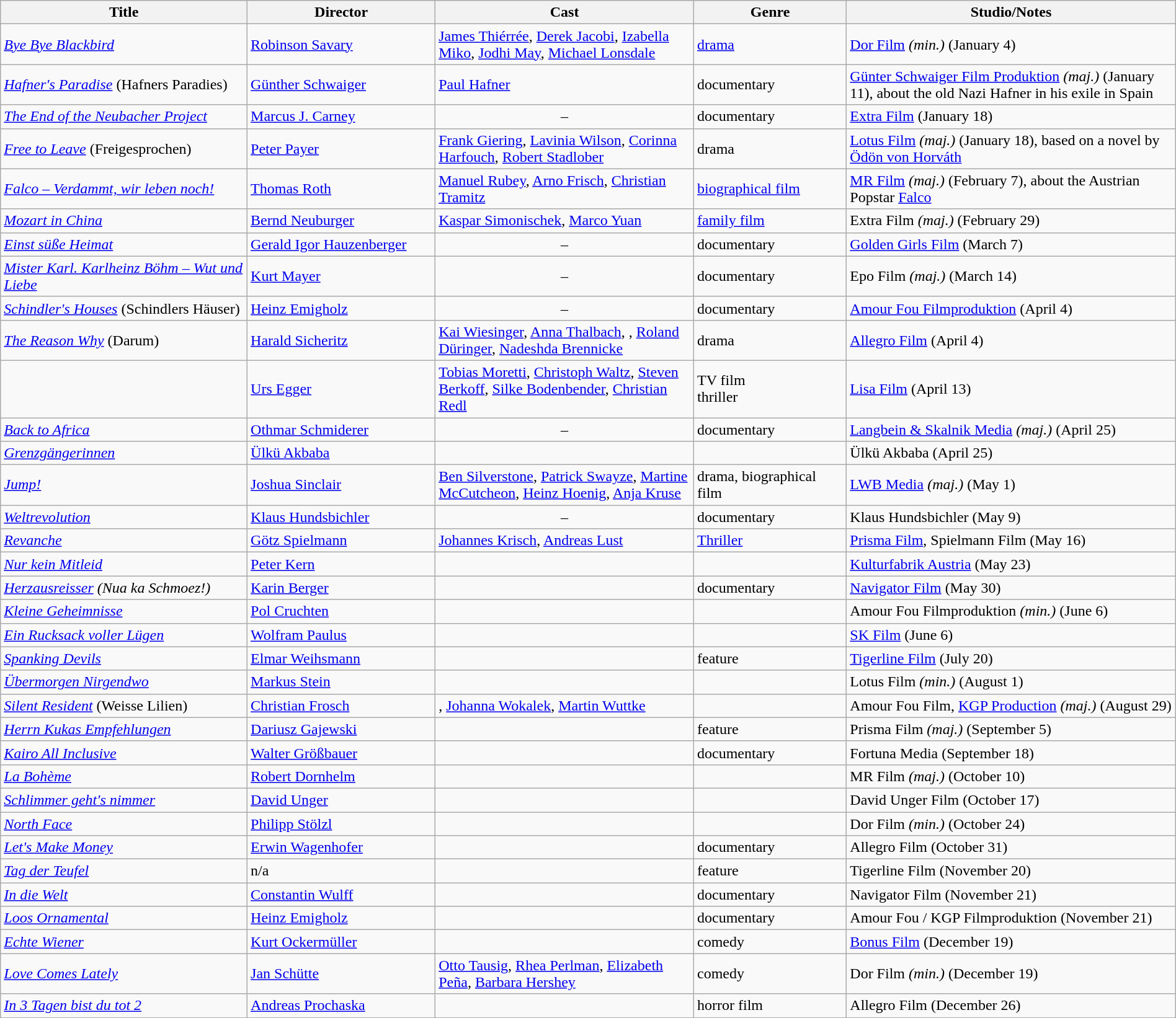<table class="wikitable" width= "100%">
<tr>
<th width=21%>Title</th>
<th width=16%>Director</th>
<th width=22%>Cast</th>
<th width=13%>Genre</th>
<th width=28%>Studio/Notes</th>
</tr>
<tr>
<td><em><a href='#'>Bye Bye Blackbird</a></em></td>
<td><a href='#'>Robinson Savary</a></td>
<td><a href='#'>James Thiérrée</a>, <a href='#'>Derek Jacobi</a>, <a href='#'>Izabella Miko</a>, <a href='#'>Jodhi May</a>, <a href='#'>Michael Lonsdale</a></td>
<td><a href='#'>drama</a></td>
<td><a href='#'>Dor Film</a> <em>(min.)</em> (January 4)</td>
</tr>
<tr>
<td><em><a href='#'>Hafner's Paradise</a></em> (Hafners Paradies)</td>
<td><a href='#'>Günther Schwaiger</a></td>
<td><a href='#'>Paul Hafner</a></td>
<td>documentary</td>
<td><a href='#'>Günter Schwaiger Film Produktion</a> <em>(maj.)</em> (January 11), about the old Nazi Hafner in his exile in Spain</td>
</tr>
<tr>
<td><em><a href='#'>The End of the Neubacher Project</a></em></td>
<td><a href='#'>Marcus J. Carney</a></td>
<td align="center">–</td>
<td>documentary</td>
<td><a href='#'>Extra Film</a> (January 18)</td>
</tr>
<tr>
<td><em><a href='#'>Free to Leave</a></em> (Freigesprochen)</td>
<td><a href='#'>Peter Payer</a></td>
<td><a href='#'>Frank Giering</a>, <a href='#'>Lavinia Wilson</a>, <a href='#'>Corinna Harfouch</a>, <a href='#'>Robert Stadlober</a></td>
<td>drama</td>
<td><a href='#'>Lotus Film</a> <em>(maj.)</em> (January 18), based on a novel by <a href='#'>Ödön von Horváth</a></td>
</tr>
<tr>
<td><em><a href='#'>Falco – Verdammt, wir leben noch!</a></em></td>
<td><a href='#'>Thomas Roth</a></td>
<td><a href='#'>Manuel Rubey</a>, <a href='#'>Arno Frisch</a>, <a href='#'>Christian Tramitz</a></td>
<td><a href='#'>biographical film</a></td>
<td><a href='#'>MR Film</a> <em>(maj.)</em> (February 7), about the Austrian Popstar <a href='#'>Falco</a></td>
</tr>
<tr>
<td><em><a href='#'>Mozart in China</a></em></td>
<td><a href='#'>Bernd Neuburger</a></td>
<td><a href='#'>Kaspar Simonischek</a>, <a href='#'>Marco Yuan</a></td>
<td><a href='#'>family film</a></td>
<td>Extra Film <em>(maj.)</em> (February 29)</td>
</tr>
<tr>
<td><em><a href='#'>Einst süße Heimat</a></em></td>
<td><a href='#'>Gerald Igor Hauzenberger</a></td>
<td align="center">–</td>
<td>documentary</td>
<td><a href='#'>Golden Girls Film</a> (March 7)</td>
</tr>
<tr>
<td><em><a href='#'>Mister Karl. Karlheinz Böhm – Wut und Liebe</a></em></td>
<td><a href='#'>Kurt Mayer</a></td>
<td align="center">–</td>
<td>documentary</td>
<td>Epo Film <em>(maj.)</em> (March 14)</td>
</tr>
<tr>
<td><em><a href='#'>Schindler's Houses</a></em> (Schindlers Häuser)</td>
<td><a href='#'>Heinz Emigholz</a></td>
<td align="center">–</td>
<td>documentary</td>
<td><a href='#'>Amour Fou Filmproduktion</a> (April 4)</td>
</tr>
<tr>
<td><em><a href='#'>The Reason Why</a></em> (Darum)</td>
<td><a href='#'>Harald Sicheritz</a></td>
<td><a href='#'>Kai Wiesinger</a>, <a href='#'>Anna Thalbach</a>, , <a href='#'>Roland Düringer</a>, <a href='#'>Nadeshda Brennicke</a></td>
<td>drama</td>
<td><a href='#'>Allegro Film</a> (April 4)</td>
</tr>
<tr>
<td><em></em></td>
<td><a href='#'>Urs Egger</a></td>
<td><a href='#'>Tobias Moretti</a>, <a href='#'>Christoph Waltz</a>, <a href='#'>Steven Berkoff</a>, <a href='#'>Silke Bodenbender</a>, <a href='#'>Christian Redl</a></td>
<td>TV film <br> thriller</td>
<td><a href='#'>Lisa Film</a> (April 13)</td>
</tr>
<tr>
<td><em><a href='#'>Back to Africa</a></em></td>
<td><a href='#'>Othmar Schmiderer</a></td>
<td align="center">–</td>
<td>documentary</td>
<td><a href='#'>Langbein & Skalnik Media</a> <em>(maj.)</em> (April 25)</td>
</tr>
<tr>
<td><em><a href='#'>Grenzgängerinnen</a></em></td>
<td><a href='#'>Ülkü Akbaba</a></td>
<td></td>
<td></td>
<td>Ülkü Akbaba (April 25)</td>
</tr>
<tr>
<td><em><a href='#'>Jump!</a></em></td>
<td><a href='#'>Joshua Sinclair</a></td>
<td><a href='#'>Ben Silverstone</a>, <a href='#'>Patrick Swayze</a>, <a href='#'>Martine McCutcheon</a>, <a href='#'>Heinz Hoenig</a>, <a href='#'>Anja Kruse</a></td>
<td>drama, biographical film</td>
<td><a href='#'>LWB Media</a> <em>(maj.)</em> (May 1)</td>
</tr>
<tr>
<td><em><a href='#'>Weltrevolution</a></em></td>
<td><a href='#'>Klaus Hundsbichler</a></td>
<td align="center">–</td>
<td>documentary</td>
<td>Klaus Hundsbichler (May 9)</td>
</tr>
<tr>
<td><em><a href='#'>Revanche</a></em></td>
<td><a href='#'>Götz Spielmann</a></td>
<td><a href='#'>Johannes Krisch</a>, <a href='#'>Andreas Lust</a></td>
<td><a href='#'>Thriller</a></td>
<td><a href='#'>Prisma Film</a>, Spielmann Film (May 16)</td>
</tr>
<tr>
<td><em><a href='#'>Nur kein Mitleid</a></em></td>
<td><a href='#'>Peter Kern</a></td>
<td></td>
<td></td>
<td><a href='#'>Kulturfabrik Austria</a> (May 23)</td>
</tr>
<tr>
<td><em><a href='#'>Herzausreisser</a> (Nua ka Schmoez!)</em></td>
<td><a href='#'>Karin Berger</a></td>
<td></td>
<td>documentary</td>
<td><a href='#'>Navigator Film</a> (May 30)</td>
</tr>
<tr>
<td><em><a href='#'>Kleine Geheimnisse</a></em></td>
<td><a href='#'>Pol Cruchten</a></td>
<td></td>
<td></td>
<td>Amour Fou Filmproduktion <em>(min.)</em> (June 6)</td>
</tr>
<tr>
<td><em><a href='#'>Ein Rucksack voller Lügen</a></em></td>
<td><a href='#'>Wolfram Paulus</a></td>
<td></td>
<td></td>
<td><a href='#'>SK Film</a> (June 6)</td>
</tr>
<tr>
<td><em><a href='#'>Spanking Devils</a></em></td>
<td><a href='#'>Elmar Weihsmann</a></td>
<td></td>
<td>feature</td>
<td><a href='#'>Tigerline Film</a> (July 20)</td>
</tr>
<tr>
<td><em><a href='#'>Übermorgen Nirgendwo</a></em></td>
<td><a href='#'>Markus Stein</a></td>
<td></td>
<td></td>
<td>Lotus Film <em>(min.)</em> (August 1)</td>
</tr>
<tr>
<td><em><a href='#'>Silent Resident</a></em> (Weisse Lilien)</td>
<td><a href='#'>Christian Frosch</a></td>
<td>, <a href='#'>Johanna Wokalek</a>, <a href='#'>Martin Wuttke</a></td>
<td></td>
<td>Amour Fou Film, <a href='#'>KGP Production</a> <em>(maj.)</em> (August 29)</td>
</tr>
<tr>
<td><em><a href='#'>Herrn Kukas Empfehlungen</a></em></td>
<td><a href='#'>Dariusz Gajewski</a></td>
<td></td>
<td>feature</td>
<td>Prisma Film <em>(maj.)</em> (September 5)</td>
</tr>
<tr>
<td><em><a href='#'>Kairo All Inclusive</a></em></td>
<td><a href='#'>Walter Größbauer</a></td>
<td></td>
<td>documentary</td>
<td>Fortuna Media (September 18)</td>
</tr>
<tr>
<td><em><a href='#'>La Bohème</a></em></td>
<td><a href='#'>Robert Dornhelm</a></td>
<td></td>
<td></td>
<td>MR Film <em>(maj.)</em> (October 10)</td>
</tr>
<tr>
<td><em><a href='#'>Schlimmer geht's nimmer</a></em></td>
<td><a href='#'>David Unger</a></td>
<td></td>
<td></td>
<td>David Unger Film (October 17)</td>
</tr>
<tr>
<td><em><a href='#'>North Face</a></em></td>
<td><a href='#'>Philipp Stölzl</a></td>
<td></td>
<td></td>
<td>Dor Film <em>(min.)</em> (October 24)</td>
</tr>
<tr>
<td><em><a href='#'>Let's Make Money</a></em></td>
<td><a href='#'>Erwin Wagenhofer</a></td>
<td></td>
<td>documentary</td>
<td>Allegro Film (October 31)</td>
</tr>
<tr>
<td><em><a href='#'>Tag der Teufel</a></em></td>
<td>n/a</td>
<td></td>
<td>feature</td>
<td>Tigerline Film (November 20)</td>
</tr>
<tr>
<td><em><a href='#'>In die Welt</a></em></td>
<td><a href='#'>Constantin Wulff</a></td>
<td></td>
<td>documentary</td>
<td>Navigator Film (November 21)</td>
</tr>
<tr>
<td><em><a href='#'>Loos Ornamental</a></em></td>
<td><a href='#'>Heinz Emigholz</a></td>
<td></td>
<td>documentary</td>
<td>Amour Fou / KGP Filmproduktion (November 21)</td>
</tr>
<tr>
<td><em><a href='#'>Echte Wiener</a></em></td>
<td><a href='#'>Kurt Ockermüller</a></td>
<td></td>
<td>comedy</td>
<td><a href='#'>Bonus Film</a> (December 19)</td>
</tr>
<tr>
<td><em><a href='#'>Love Comes Lately</a></em></td>
<td><a href='#'>Jan Schütte</a></td>
<td><a href='#'>Otto Tausig</a>, <a href='#'>Rhea Perlman</a>, <a href='#'>Elizabeth Peña</a>, <a href='#'>Barbara Hershey</a></td>
<td>comedy</td>
<td>Dor Film <em>(min.)</em> (December 19)</td>
</tr>
<tr>
<td><em><a href='#'>In 3 Tagen bist du tot 2</a></em></td>
<td><a href='#'>Andreas Prochaska</a></td>
<td></td>
<td>horror film</td>
<td>Allegro Film (December 26)</td>
</tr>
</table>
